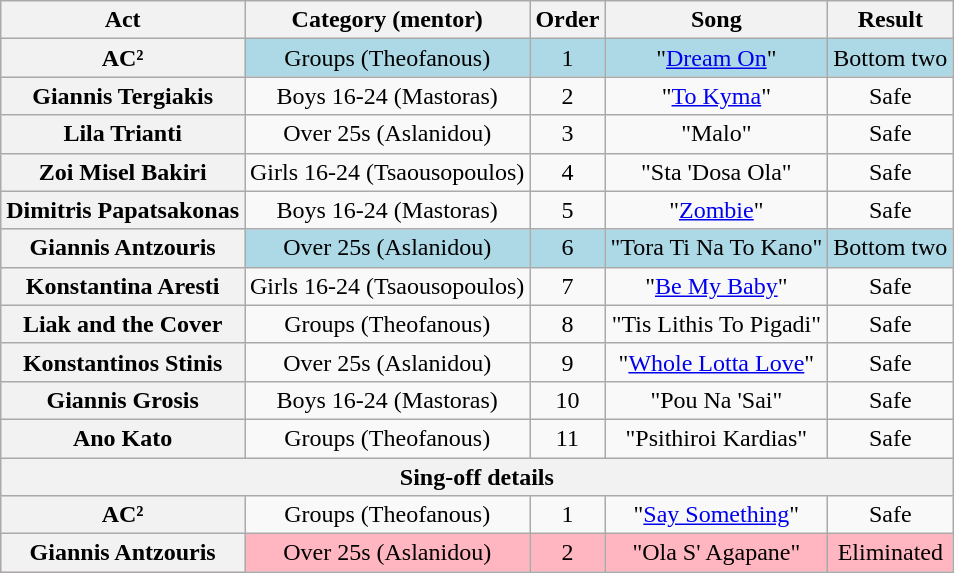<table class="wikitable plainrowheaders" style="text-align:center;">
<tr>
<th scope="col">Act</th>
<th scope="col">Category (mentor)</th>
<th scope="col">Order</th>
<th scope="col">Song</th>
<th scope="col">Result</th>
</tr>
<tr style="background:lightblue;">
<th scope="row">AC²</th>
<td>Groups (Theofanous)</td>
<td>1</td>
<td>"<a href='#'>Dream On</a>"</td>
<td>Bottom two</td>
</tr>
<tr>
<th scope="row">Giannis Tergiakis</th>
<td>Boys 16-24 (Mastoras)</td>
<td>2</td>
<td>"<a href='#'>To Kyma</a>"</td>
<td>Safe</td>
</tr>
<tr>
<th scope="row">Lila Trianti</th>
<td>Over 25s (Aslanidou)</td>
<td>3</td>
<td>"Malo"</td>
<td>Safe</td>
</tr>
<tr>
<th scope="row">Zoi Misel Bakiri</th>
<td>Girls 16-24 (Tsaousopoulos)</td>
<td>4</td>
<td>"Sta 'Dosa Ola"</td>
<td>Safe</td>
</tr>
<tr>
<th scope="row">Dimitris Papatsakonas</th>
<td>Boys 16-24 (Mastoras)</td>
<td>5</td>
<td>"<a href='#'>Zombie</a>"</td>
<td>Safe</td>
</tr>
<tr style="background:lightblue;">
<th scope="row">Giannis Antzouris</th>
<td>Over 25s (Aslanidou)</td>
<td>6</td>
<td>"Tora Ti Na To Kano"</td>
<td>Bottom two</td>
</tr>
<tr>
<th scope="row">Konstantina Aresti</th>
<td>Girls 16-24 (Tsaousopoulos)</td>
<td>7</td>
<td>"<a href='#'>Be My Baby</a>"</td>
<td>Safe</td>
</tr>
<tr>
<th scope="row">Liak and the Cover</th>
<td>Groups (Theofanous)</td>
<td>8</td>
<td>"Tis Lithis To Pigadi"</td>
<td>Safe</td>
</tr>
<tr>
<th scope="row">Konstantinos Stinis</th>
<td>Over 25s (Aslanidou)</td>
<td>9</td>
<td>"<a href='#'>Whole Lotta Love</a>"</td>
<td>Safe</td>
</tr>
<tr>
<th scope="row">Giannis Grosis</th>
<td>Boys 16-24 (Mastoras)</td>
<td>10</td>
<td>"Pou Na 'Sai"</td>
<td>Safe</td>
</tr>
<tr>
<th scope="row">Ano Kato</th>
<td>Groups (Theofanous)</td>
<td>11</td>
<td>"Psithiroi Kardias"</td>
<td>Safe</td>
</tr>
<tr>
<th colspan="5">Sing-off details</th>
</tr>
<tr>
<th scope="row">AC²</th>
<td>Groups (Theofanous)</td>
<td>1</td>
<td>"<a href='#'>Say Something</a>"</td>
<td>Safe</td>
</tr>
<tr style="background:lightpink;">
<th scope="row">Giannis Antzouris</th>
<td>Over 25s (Aslanidou)</td>
<td>2</td>
<td>"Ola S' Agapane"</td>
<td>Eliminated</td>
</tr>
</table>
